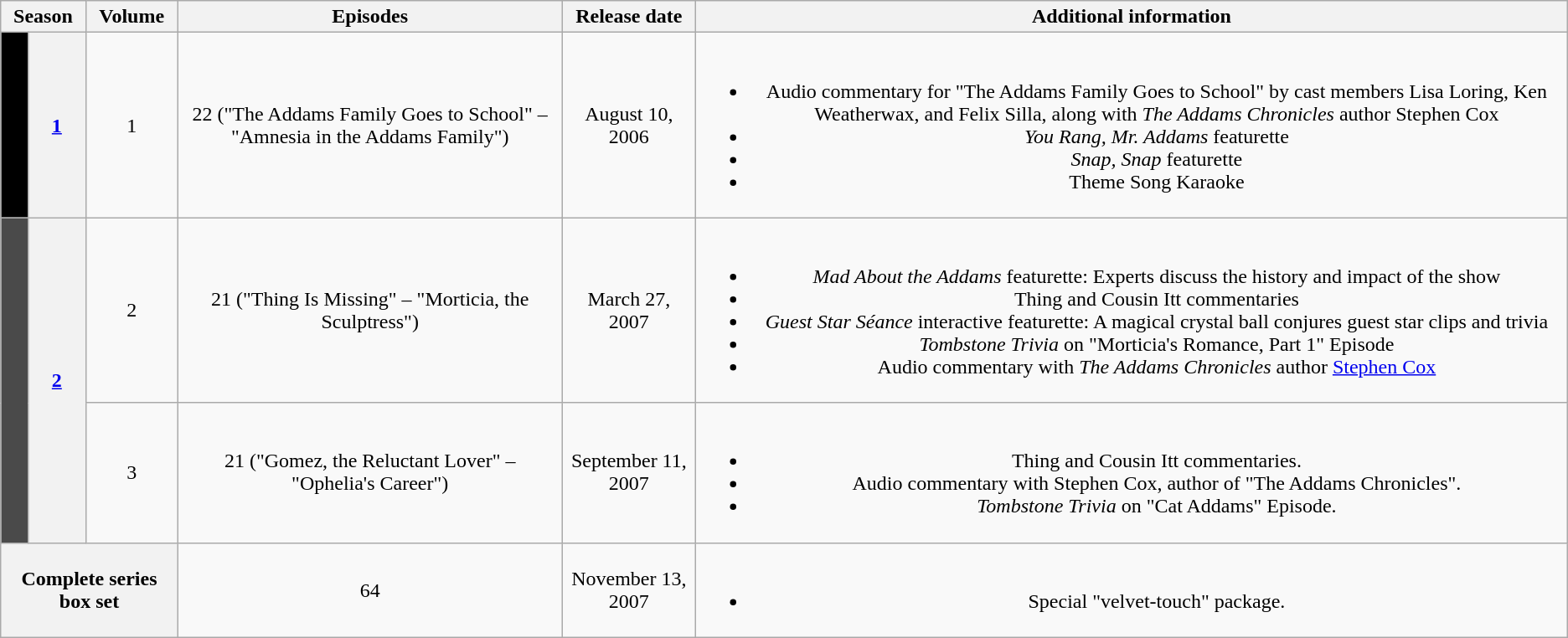<table class="wikitable" style="text-align: center">
<tr>
<th colspan=2>Season</th>
<th>Volume</th>
<th>Episodes</th>
<th>Release date</th>
<th>Additional information</th>
</tr>
<tr>
<th rowspan=2 style="background:#000"></th>
<th rowspan=2><a href='#'>1</a></th>
<td>1</td>
<td>22 ("The Addams Family Goes to School" – "Amnesia in the Addams Family")</td>
<td>August 10, 2006</td>
<td><br><ul><li>Audio commentary for "The Addams Family Goes to School" by cast members Lisa Loring, Ken Weatherwax, and Felix Silla, along with <em>The Addams Chronicles</em> author Stephen Cox</li><li><em>You Rang, Mr. Addams</em> featurette</li><li><em>Snap, Snap</em> featurette</li><li>Theme Song Karaoke</li></ul></td>
</tr>
<tr>
<td rowspan=2>2</td>
<td rowspan=2>21 ("Thing Is Missing" – "Morticia, the Sculptress")</td>
<td rowspan=2>March 27, 2007</td>
<td rowspan=2><br><ul><li><em>Mad About the Addams</em> featurette: Experts discuss the history and impact of the show</li><li>Thing and Cousin Itt commentaries</li><li><em>Guest Star Séance</em> interactive featurette: A magical crystal ball conjures guest star clips and trivia</li><li><em>Tombstone Trivia</em> on "Morticia's Romance, Part 1" Episode</li><li>Audio commentary with <em>The Addams Chronicles</em> author <a href='#'>Stephen Cox</a></li></ul></td>
</tr>
<tr>
<th rowspan=2 style="background:#4a4a4a"></th>
<th rowspan=2><a href='#'>2</a></th>
</tr>
<tr>
<td>3</td>
<td>21 ("Gomez, the Reluctant Lover" – "Ophelia's Career")</td>
<td>September 11, 2007</td>
<td><br><ul><li>Thing and Cousin Itt commentaries.</li><li>Audio commentary with Stephen Cox, author of "The Addams Chronicles".</li><li><em>Tombstone Trivia</em> on "Cat Addams" Episode.</li></ul></td>
</tr>
<tr>
<th colspan=3>Complete series box set</th>
<td>64</td>
<td>November 13, 2007</td>
<td><br><ul><li>Special "velvet-touch" package.</li></ul></td>
</tr>
</table>
